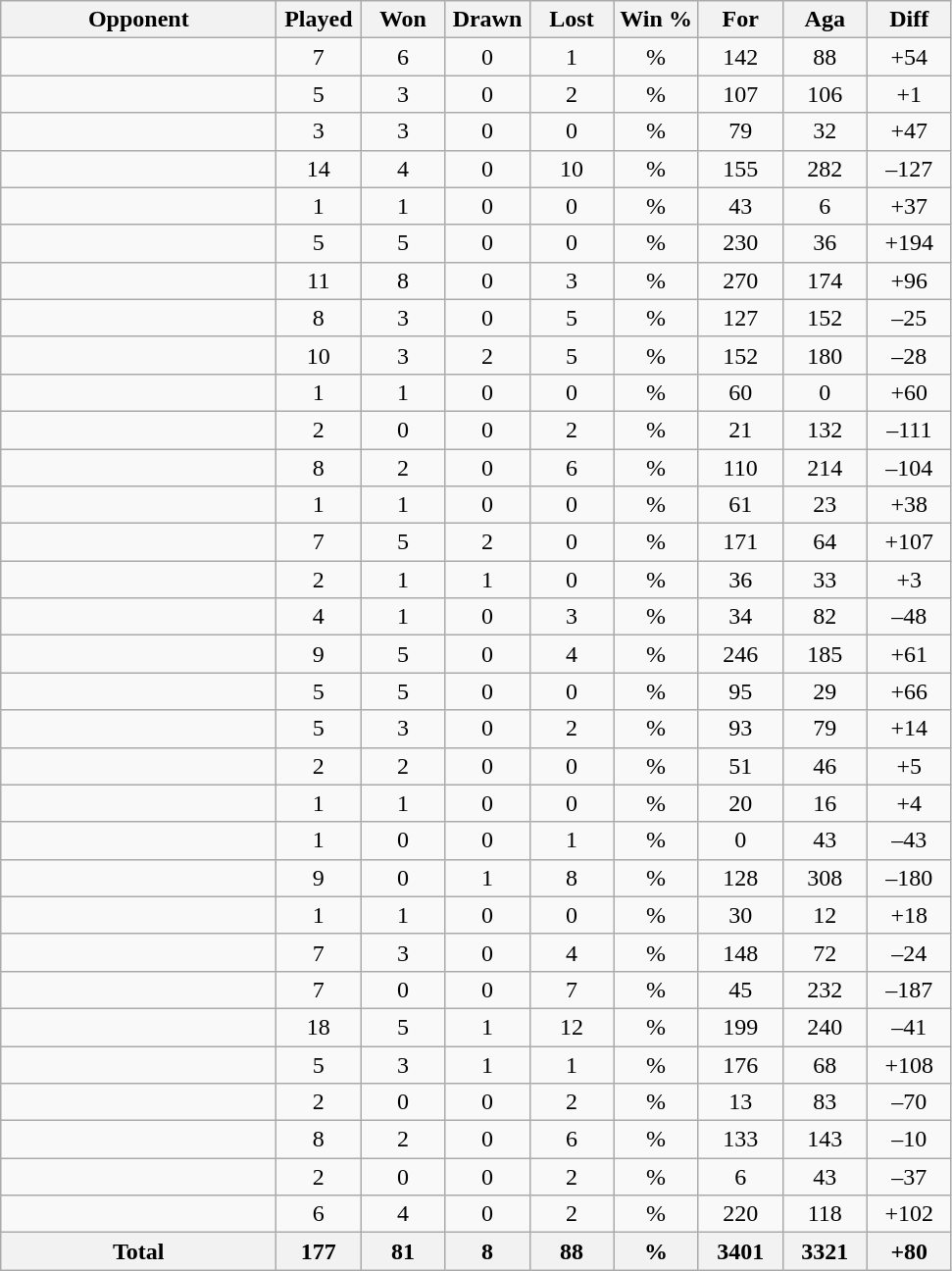<table class="wikitable sortable" style=text-align:center style="font-size:90%">
<tr>
<th style="width:180px;">Opponent</th>
<th style="width:50px;">Played</th>
<th style="width:50px;">Won</th>
<th style="width:50px;">Drawn</th>
<th style="width:50px;">Lost</th>
<th style="width:50px;">Win %</th>
<th style="width:50px;">For</th>
<th style="width:50px;">Aga</th>
<th style="width:50px;">Diff</th>
</tr>
<tr>
<td align=left></td>
<td>7</td>
<td>6</td>
<td>0</td>
<td>1</td>
<td>%</td>
<td>142</td>
<td>88</td>
<td>+54</td>
</tr>
<tr>
<td align=left></td>
<td>5</td>
<td>3</td>
<td>0</td>
<td>2</td>
<td>%</td>
<td>107</td>
<td>106</td>
<td>+1</td>
</tr>
<tr>
<td align=left></td>
<td>3</td>
<td>3</td>
<td>0</td>
<td>0</td>
<td>%</td>
<td>79</td>
<td>32</td>
<td>+47</td>
</tr>
<tr>
<td align=left></td>
<td>14</td>
<td>4</td>
<td>0</td>
<td>10</td>
<td>%</td>
<td>155</td>
<td>282</td>
<td>–127</td>
</tr>
<tr>
<td align=left></td>
<td>1</td>
<td>1</td>
<td>0</td>
<td>0</td>
<td>%</td>
<td>43</td>
<td>6</td>
<td>+37</td>
</tr>
<tr>
<td align=left></td>
<td>5</td>
<td>5</td>
<td>0</td>
<td>0</td>
<td>%</td>
<td>230</td>
<td>36</td>
<td>+194</td>
</tr>
<tr>
<td align=left></td>
<td>11</td>
<td>8</td>
<td>0</td>
<td>3</td>
<td>%</td>
<td>270</td>
<td>174</td>
<td>+96</td>
</tr>
<tr>
<td align=left></td>
<td>8</td>
<td>3</td>
<td>0</td>
<td>5</td>
<td>%</td>
<td>127</td>
<td>152</td>
<td>–25</td>
</tr>
<tr>
<td align=left></td>
<td>10</td>
<td>3</td>
<td>2</td>
<td>5</td>
<td>%</td>
<td>152</td>
<td>180</td>
<td>–28</td>
</tr>
<tr>
<td align=left></td>
<td>1</td>
<td>1</td>
<td>0</td>
<td>0</td>
<td>%</td>
<td>60</td>
<td>0</td>
<td>+60</td>
</tr>
<tr>
<td align=left></td>
<td>2</td>
<td>0</td>
<td>0</td>
<td>2</td>
<td>%</td>
<td>21</td>
<td>132</td>
<td>–111</td>
</tr>
<tr>
<td align=left></td>
<td>8</td>
<td>2</td>
<td>0</td>
<td>6</td>
<td>%</td>
<td>110</td>
<td>214</td>
<td>–104</td>
</tr>
<tr>
<td align=left></td>
<td>1</td>
<td>1</td>
<td>0</td>
<td>0</td>
<td>%</td>
<td>61</td>
<td>23</td>
<td>+38</td>
</tr>
<tr>
<td align=left></td>
<td>7</td>
<td>5</td>
<td>2</td>
<td>0</td>
<td>%</td>
<td>171</td>
<td>64</td>
<td>+107</td>
</tr>
<tr>
<td align=left></td>
<td>2</td>
<td>1</td>
<td>1</td>
<td>0</td>
<td>%</td>
<td>36</td>
<td>33</td>
<td>+3</td>
</tr>
<tr>
<td align=left></td>
<td>4</td>
<td>1</td>
<td>0</td>
<td>3</td>
<td>%</td>
<td>34</td>
<td>82</td>
<td>–48</td>
</tr>
<tr>
<td align=left></td>
<td>9</td>
<td>5</td>
<td>0</td>
<td>4</td>
<td>%</td>
<td>246</td>
<td>185</td>
<td>+61</td>
</tr>
<tr>
<td align=left></td>
<td>5</td>
<td>5</td>
<td>0</td>
<td>0</td>
<td>%</td>
<td>95</td>
<td>29</td>
<td>+66</td>
</tr>
<tr>
<td align=left></td>
<td>5</td>
<td>3</td>
<td>0</td>
<td>2</td>
<td>%</td>
<td>93</td>
<td>79</td>
<td>+14</td>
</tr>
<tr>
<td align=left></td>
<td>2</td>
<td>2</td>
<td>0</td>
<td>0</td>
<td>%</td>
<td>51</td>
<td>46</td>
<td>+5</td>
</tr>
<tr>
<td align=left></td>
<td>1</td>
<td>1</td>
<td>0</td>
<td>0</td>
<td>%</td>
<td>20</td>
<td>16</td>
<td>+4</td>
</tr>
<tr>
<td align=left></td>
<td>1</td>
<td>0</td>
<td>0</td>
<td>1</td>
<td>%</td>
<td>0</td>
<td>43</td>
<td>–43</td>
</tr>
<tr>
<td align=left></td>
<td>9</td>
<td>0</td>
<td>1</td>
<td>8</td>
<td>%</td>
<td>128</td>
<td>308</td>
<td>–180</td>
</tr>
<tr>
<td align=left></td>
<td>1</td>
<td>1</td>
<td>0</td>
<td>0</td>
<td>%</td>
<td>30</td>
<td>12</td>
<td>+18</td>
</tr>
<tr>
<td align=left></td>
<td>7</td>
<td>3</td>
<td>0</td>
<td>4</td>
<td>%</td>
<td>148</td>
<td>72</td>
<td>–24</td>
</tr>
<tr>
<td align=left></td>
<td>7</td>
<td>0</td>
<td>0</td>
<td>7</td>
<td>%</td>
<td>45</td>
<td>232</td>
<td>–187</td>
</tr>
<tr>
<td align=left></td>
<td>18</td>
<td>5</td>
<td>1</td>
<td>12</td>
<td>%</td>
<td>199</td>
<td>240</td>
<td>–41</td>
</tr>
<tr>
<td align=left></td>
<td>5</td>
<td>3</td>
<td>1</td>
<td>1</td>
<td>%</td>
<td>176</td>
<td>68</td>
<td>+108</td>
</tr>
<tr>
<td align=left></td>
<td>2</td>
<td>0</td>
<td>0</td>
<td>2</td>
<td>%</td>
<td>13</td>
<td>83</td>
<td>–70</td>
</tr>
<tr>
<td align=left></td>
<td>8</td>
<td>2</td>
<td>0</td>
<td>6</td>
<td>%</td>
<td>133</td>
<td>143</td>
<td>–10</td>
</tr>
<tr>
<td align=left></td>
<td>2</td>
<td>0</td>
<td>0</td>
<td>2</td>
<td>%</td>
<td>6</td>
<td>43</td>
<td>–37</td>
</tr>
<tr>
<td align=left></td>
<td>6</td>
<td>4</td>
<td>0</td>
<td>2</td>
<td>%</td>
<td>220</td>
<td>118</td>
<td>+102</td>
</tr>
<tr class="sortbottom">
<th>Total</th>
<th><strong>177</strong></th>
<th><strong>81</strong></th>
<th><strong>8</strong></th>
<th><strong>88</strong></th>
<th><strong>%</strong></th>
<th><strong>3401</strong></th>
<th><strong>3321</strong></th>
<th><strong>+80</strong></th>
</tr>
</table>
